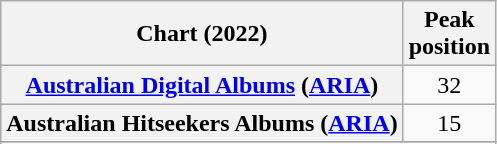<table class="wikitable sortable plainrowheaders" style="text-align:center">
<tr>
<th scope="col">Chart (2022)</th>
<th scope="col">Peak<br>position</th>
</tr>
<tr>
<th scope="row"><a href='#'>Australian Digital Albums</a> (<a href='#'>ARIA</a>)</th>
<td>32</td>
</tr>
<tr>
<th scope="row">Australian Hitseekers Albums (<a href='#'>ARIA</a>)</th>
<td>15</td>
</tr>
<tr>
</tr>
<tr>
</tr>
<tr>
</tr>
<tr>
</tr>
<tr>
</tr>
<tr>
</tr>
<tr>
</tr>
<tr>
</tr>
<tr>
</tr>
<tr>
</tr>
</table>
